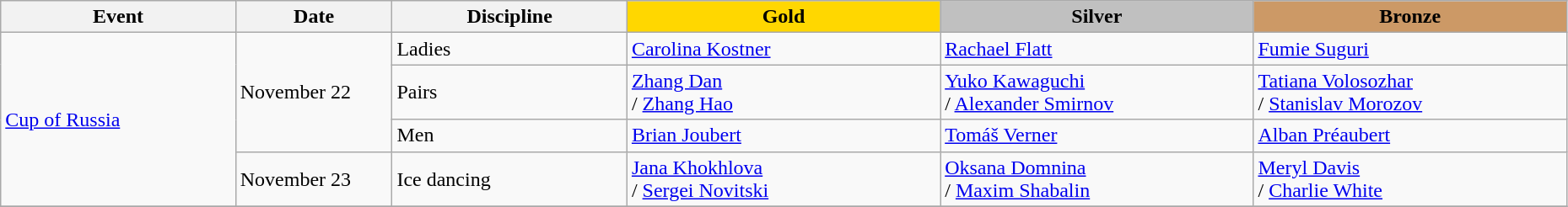<table class="wikitable" width="98%">
<tr>
<th width="15%">Event</th>
<th width="10%">Date</th>
<th width="15%">Discipline</th>
<td width = "20%" align="center" bgcolor="gold"><strong>Gold</strong></td>
<td width = "20%" align="center" bgcolor="silver"><strong>Silver</strong></td>
<td width = "20%" align="center" bgcolor="cc9966"><strong>Bronze</strong></td>
</tr>
<tr>
<td rowspan="4"> <a href='#'>Cup of Russia</a></td>
<td rowspan="3">November 22</td>
<td>Ladies</td>
<td> <a href='#'>Carolina Kostner</a></td>
<td> <a href='#'>Rachael Flatt</a></td>
<td> <a href='#'>Fumie Suguri</a></td>
</tr>
<tr>
<td>Pairs</td>
<td> <a href='#'>Zhang Dan</a> <br>/ <a href='#'>Zhang Hao</a></td>
<td> <a href='#'>Yuko Kawaguchi</a> <br>/ <a href='#'>Alexander Smirnov</a></td>
<td> <a href='#'>Tatiana Volosozhar</a> <br>/ <a href='#'>Stanislav Morozov</a></td>
</tr>
<tr>
<td>Men</td>
<td> <a href='#'>Brian Joubert</a></td>
<td> <a href='#'>Tomáš Verner</a></td>
<td> <a href='#'>Alban Préaubert</a></td>
</tr>
<tr>
<td>November 23</td>
<td>Ice dancing</td>
<td> <a href='#'>Jana Khokhlova</a> <br> / <a href='#'>Sergei Novitski</a></td>
<td> <a href='#'>Oksana Domnina</a> <br> / <a href='#'>Maxim Shabalin</a></td>
<td> <a href='#'>Meryl Davis</a> <br> / <a href='#'>Charlie White</a></td>
</tr>
<tr>
</tr>
</table>
